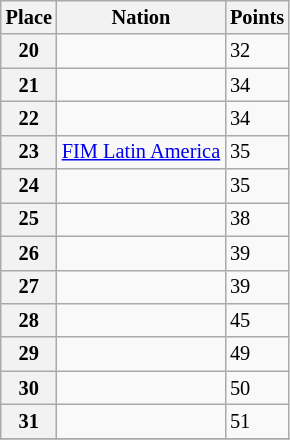<table class="wikitable" style="font-size: 85%">
<tr>
<th>Place</th>
<th>Nation</th>
<th>Points</th>
</tr>
<tr>
<th>20</th>
<td></td>
<td>32</td>
</tr>
<tr>
<th>21</th>
<td></td>
<td>34</td>
</tr>
<tr>
<th>22</th>
<td></td>
<td>34</td>
</tr>
<tr>
<th>23</th>
<td><a href='#'>FIM Latin America</a></td>
<td>35</td>
</tr>
<tr>
<th>24</th>
<td></td>
<td>35</td>
</tr>
<tr>
<th>25</th>
<td></td>
<td>38</td>
</tr>
<tr>
<th>26</th>
<td></td>
<td>39</td>
</tr>
<tr>
<th>27</th>
<td></td>
<td>39</td>
</tr>
<tr>
<th>28</th>
<td></td>
<td>45</td>
</tr>
<tr>
<th>29</th>
<td></td>
<td>49</td>
</tr>
<tr>
<th>30</th>
<td></td>
<td>50</td>
</tr>
<tr>
<th>31</th>
<td></td>
<td>51</td>
</tr>
<tr>
</tr>
</table>
